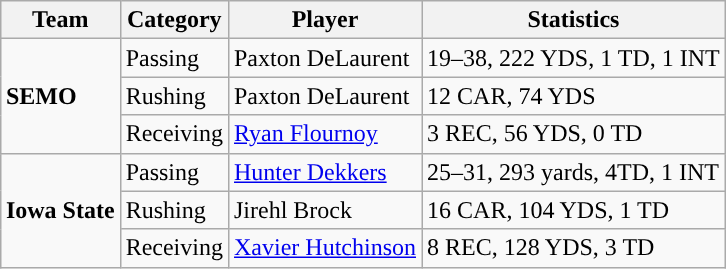<table class="wikitable" style="float: right;">
<tr>
<th>Team</th>
<th>Category</th>
<th>Player</th>
<th>Statistics</th>
</tr>
<tr>
<td rowspan=3><strong>SEMO</strong></td>
<td>Passing</td>
<td>Paxton DeLaurent</td>
<td>19–38, 222 YDS, 1 TD, 1 INT</td>
</tr>
<tr>
<td>Rushing</td>
<td>Paxton DeLaurent</td>
<td>12 CAR, 74 YDS</td>
</tr>
<tr>
<td>Receiving</td>
<td><a href='#'>Ryan Flournoy</a></td>
<td>3 REC, 56 YDS, 0 TD</td>
</tr>
<tr>
<td rowspan=3><strong>Iowa State</strong></td>
<td>Passing</td>
<td><a href='#'>Hunter Dekkers</a></td>
<td>25–31, 293 yards, 4TD, 1 INT</td>
</tr>
<tr>
<td>Rushing</td>
<td>Jirehl Brock</td>
<td>16 CAR, 104 YDS, 1 TD</td>
</tr>
<tr>
<td>Receiving</td>
<td><a href='#'>Xavier Hutchinson</a></td>
<td>8 REC, 128 YDS, 3 TD</td>
</tr>
</table>
